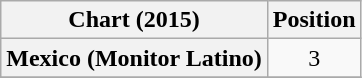<table class="wikitable sortable plainrowheaders" style="text-align:center">
<tr>
<th scope="col">Chart (2015)</th>
<th scope="col">Position</th>
</tr>
<tr>
<th scope="row">Mexico (Monitor Latino)</th>
<td>3</td>
</tr>
<tr>
</tr>
</table>
